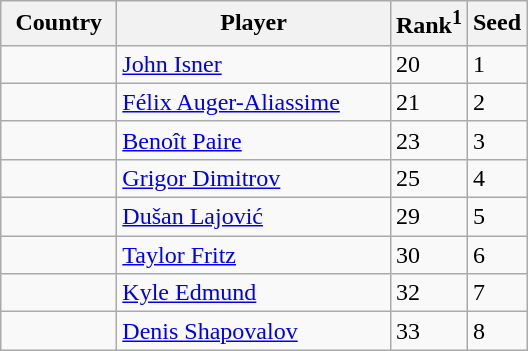<table class="sortable wikitable">
<tr>
<th width=70>Country</th>
<th width=175>Player</th>
<th>Rank<sup>1</sup></th>
<th>Seed</th>
</tr>
<tr>
<td></td>
<td><a href='#'>John Isner</a></td>
<td>20</td>
<td>1</td>
</tr>
<tr>
<td></td>
<td><a href='#'>Félix Auger-Aliassime</a></td>
<td>21</td>
<td>2</td>
</tr>
<tr>
<td></td>
<td><a href='#'>Benoît Paire</a></td>
<td>23</td>
<td>3</td>
</tr>
<tr>
<td></td>
<td><a href='#'>Grigor Dimitrov</a></td>
<td>25</td>
<td>4</td>
</tr>
<tr>
<td></td>
<td><a href='#'>Dušan Lajović</a></td>
<td>29</td>
<td>5</td>
</tr>
<tr>
<td></td>
<td><a href='#'>Taylor Fritz</a></td>
<td>30</td>
<td>6</td>
</tr>
<tr>
<td></td>
<td><a href='#'>Kyle Edmund</a></td>
<td>32</td>
<td>7</td>
</tr>
<tr>
<td></td>
<td><a href='#'>Denis Shapovalov</a></td>
<td>33</td>
<td>8</td>
</tr>
</table>
